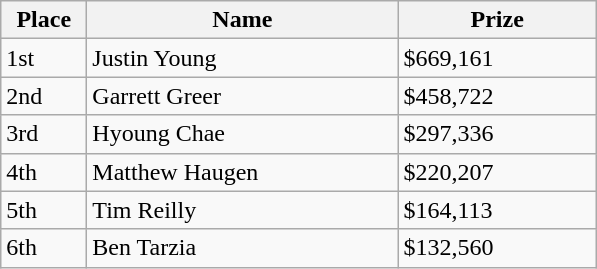<table class="wikitable">
<tr>
<th style="width:50px;">Place</th>
<th style="width:200px;">Name</th>
<th style="width:125px;">Prize</th>
</tr>
<tr>
<td>1st</td>
<td> Justin Young</td>
<td>$669,161</td>
</tr>
<tr>
<td>2nd</td>
<td> Garrett Greer</td>
<td>$458,722</td>
</tr>
<tr>
<td>3rd</td>
<td> Hyoung Chae</td>
<td>$297,336</td>
</tr>
<tr>
<td>4th</td>
<td> Matthew Haugen</td>
<td>$220,207</td>
</tr>
<tr>
<td>5th</td>
<td> Tim Reilly</td>
<td>$164,113</td>
</tr>
<tr>
<td>6th</td>
<td> Ben Tarzia</td>
<td>$132,560</td>
</tr>
</table>
